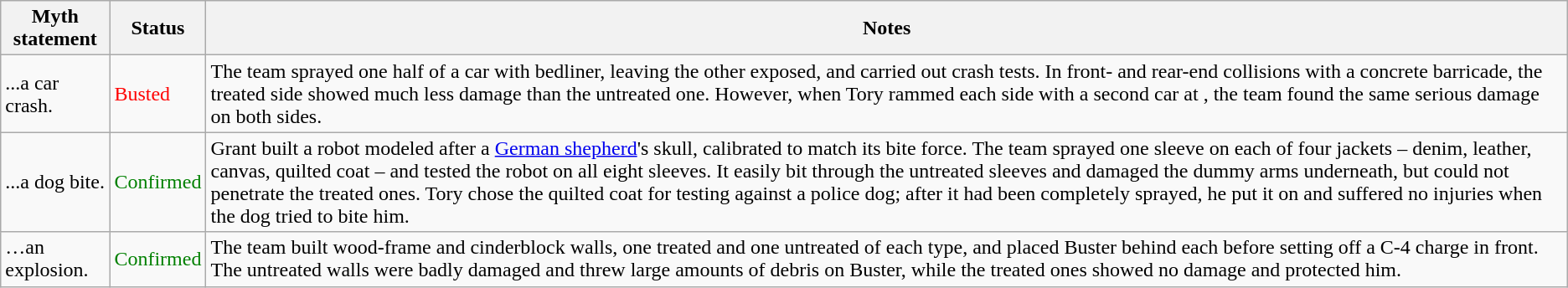<table class="wikitable plainrowheaders">
<tr>
<th>Myth statement</th>
<th>Status</th>
<th>Notes</th>
</tr>
<tr>
<td>...a car crash.</td>
<td style="color:red">Busted</td>
<td>The team sprayed one half of a car with bedliner, leaving the other exposed, and carried out crash tests. In  front- and rear-end collisions with a concrete barricade, the treated side showed much less damage than the untreated one. However, when Tory rammed each side with a second car at , the team found the same serious damage on both sides.</td>
</tr>
<tr>
<td>...a dog bite.</td>
<td style="color:green">Confirmed</td>
<td>Grant built a robot modeled after a <a href='#'>German shepherd</a>'s skull, calibrated to match its bite force. The team sprayed one sleeve on each of four jackets – denim, leather, canvas, quilted coat – and tested the robot on all eight sleeves. It easily bit through the untreated sleeves and damaged the dummy arms underneath, but could not penetrate the treated ones. Tory chose the quilted coat for testing against a police dog; after it had been completely sprayed, he put it on and suffered no injuries when the dog tried to bite him.</td>
</tr>
<tr>
<td>…an explosion.</td>
<td style="color:green">Confirmed</td>
<td>The team built wood-frame and cinderblock walls, one treated and one untreated of each type, and placed Buster behind each before setting off a C-4 charge  in front. The untreated walls were badly damaged and threw large amounts of debris on Buster, while the treated ones showed no damage and protected him.</td>
</tr>
</table>
